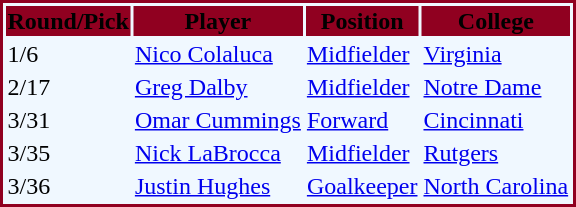<table border="0" style="border: 2px solid #900020; background-color: #F0F8FF">
<tr align="center" bgcolor="#900020">
<th>Round/Pick</th>
<th>Player</th>
<th>Position</th>
<th>College</th>
</tr>
<tr>
<td>1/6</td>
<td><a href='#'>Nico Colaluca</a></td>
<td><a href='#'>Midfielder</a></td>
<td><a href='#'>Virginia</a></td>
</tr>
<tr>
<td>2/17</td>
<td><a href='#'>Greg Dalby</a></td>
<td><a href='#'>Midfielder</a></td>
<td><a href='#'>Notre Dame</a></td>
</tr>
<tr>
<td>3/31</td>
<td><a href='#'>Omar Cummings</a></td>
<td><a href='#'>Forward</a></td>
<td><a href='#'>Cincinnati</a></td>
</tr>
<tr>
<td>3/35</td>
<td><a href='#'>Nick LaBrocca</a></td>
<td><a href='#'>Midfielder</a></td>
<td><a href='#'>Rutgers</a></td>
</tr>
<tr>
<td>3/36</td>
<td><a href='#'>Justin Hughes</a></td>
<td><a href='#'>Goalkeeper</a></td>
<td><a href='#'>North Carolina</a></td>
</tr>
</table>
